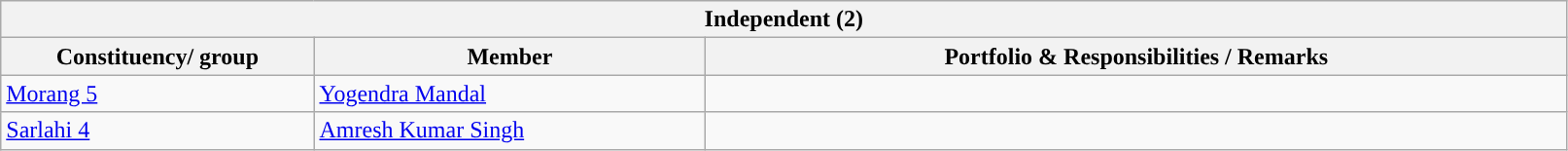<table class="wikitable sortable">
<tr>
<th colspan="3" style="width: 800pt; background:">Independent (2)</th>
</tr>
<tr>
<th style="width:20%;">Constituency/ group</th>
<th style="width:25%;">Member</th>
<th>Portfolio & Responsibilities / Remarks</th>
</tr>
<tr>
<td><a href='#'>Morang 5</a></td>
<td><a href='#'>Yogendra Mandal</a></td>
<td></td>
</tr>
<tr>
<td><a href='#'>Sarlahi 4</a></td>
<td><a href='#'>Amresh Kumar Singh</a></td>
<td></td>
</tr>
</table>
